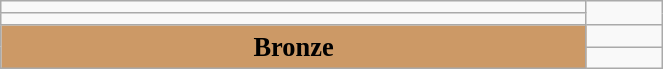<table class="wikitable" style=" text-align:center; font-size:110%;" width="35%">
<tr>
<td></td>
</tr>
<tr>
<td></td>
</tr>
<tr>
<td rowspan="2" bgcolor="#cc9966"><strong>Bronze</strong></td>
<td></td>
</tr>
<tr>
<td></td>
</tr>
</table>
